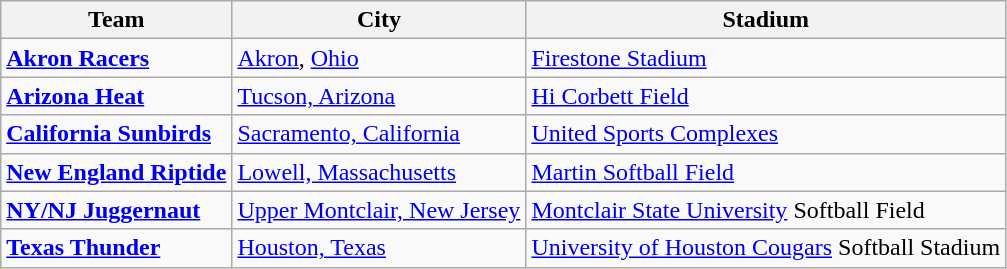<table class="wikitable">
<tr>
<th>Team</th>
<th>City</th>
<th>Stadium</th>
</tr>
<tr>
<td><strong><a href='#'>Akron Racers</a></strong></td>
<td><a href='#'>Akron</a>, <a href='#'>Ohio</a></td>
<td><a href='#'>Firestone Stadium</a></td>
</tr>
<tr>
<td><strong><a href='#'>Arizona Heat</a></strong></td>
<td><a href='#'>Tucson, Arizona</a></td>
<td><a href='#'>Hi Corbett Field</a></td>
</tr>
<tr>
<td><strong><a href='#'>California Sunbirds</a></strong></td>
<td><a href='#'>Sacramento, California</a></td>
<td><a href='#'>United Sports Complexes</a></td>
</tr>
<tr>
<td><strong><a href='#'>New England Riptide</a></strong></td>
<td><a href='#'>Lowell, Massachusetts</a></td>
<td><a href='#'>Martin Softball Field</a></td>
</tr>
<tr>
<td><strong><a href='#'>NY/NJ Juggernaut</a></strong></td>
<td><a href='#'>Upper Montclair, New Jersey</a></td>
<td><a href='#'>Montclair State University</a> Softball Field</td>
</tr>
<tr>
<td><strong><a href='#'>Texas Thunder</a></strong></td>
<td><a href='#'>Houston, Texas</a></td>
<td><a href='#'>University of Houston Cougars</a> Softball Stadium</td>
</tr>
</table>
